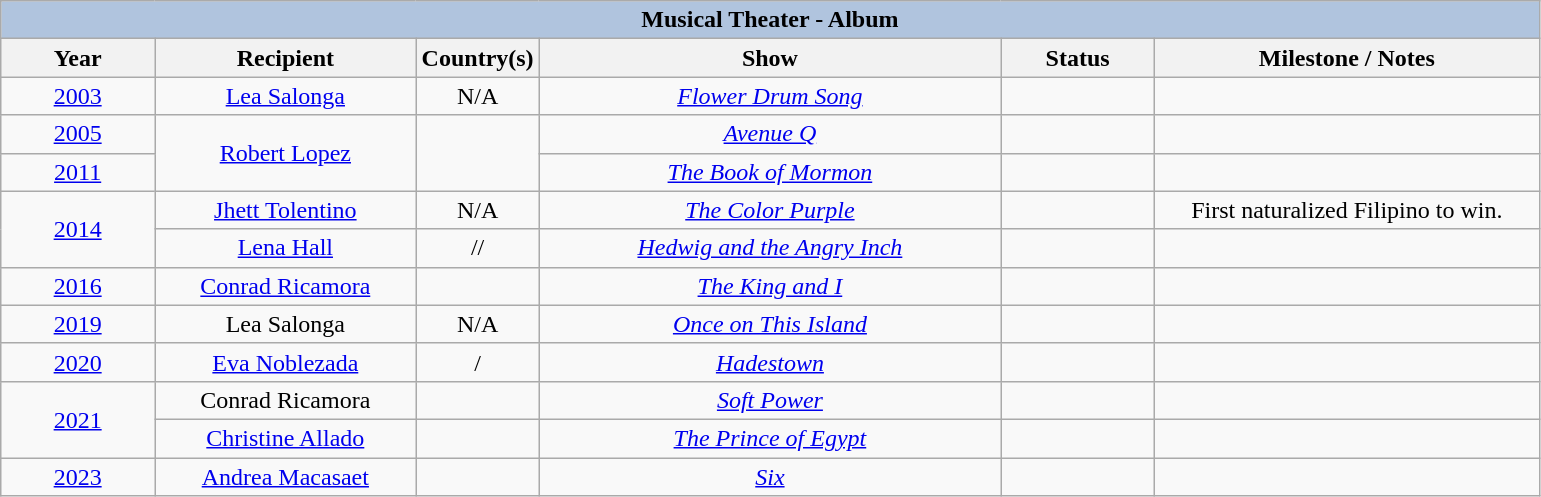<table class="wikitable" style="text-align: center">
<tr>
<th colspan="6" style="background:#B0C4DE;">Musical Theater - Album</th>
</tr>
<tr>
<th width="10%">Year</th>
<th width="17%">Recipient</th>
<th width="8%">Country(s)</th>
<th width="30%">Show</th>
<th width="10%">Status</th>
<th width="25%">Milestone / Notes</th>
</tr>
<tr>
<td><a href='#'>2003</a><br></td>
<td><a href='#'>Lea Salonga</a></td>
<td>N/A</td>
<td><em><a href='#'>Flower Drum Song</a></em></td>
<td></td>
<td></td>
</tr>
<tr>
<td><a href='#'>2005</a><br></td>
<td rowspan="2"><a href='#'>Robert Lopez</a></td>
<td rowspan="2"></td>
<td><em><a href='#'>Avenue Q</a></em></td>
<td></td>
<td></td>
</tr>
<tr>
<td><a href='#'>2011</a><br></td>
<td><em><a href='#'>The Book of Mormon</a></em></td>
<td></td>
<td></td>
</tr>
<tr>
<td rowspan="2"><a href='#'>2014</a><br></td>
<td><a href='#'>Jhett Tolentino</a></td>
<td>N/A</td>
<td><em><a href='#'>The Color Purple</a></em></td>
<td></td>
<td>First naturalized Filipino to win.</td>
</tr>
<tr>
<td><a href='#'>Lena Hall</a></td>
<td>//</td>
<td><em><a href='#'>Hedwig and the Angry Inch</a></em></td>
<td></td>
<td></td>
</tr>
<tr>
<td><a href='#'>2016</a><br></td>
<td><a href='#'>Conrad Ricamora</a></td>
<td></td>
<td><em><a href='#'>The King and I</a></em></td>
<td></td>
<td></td>
</tr>
<tr>
<td><a href='#'>2019</a><br></td>
<td>Lea Salonga</td>
<td>N/A</td>
<td><em><a href='#'>Once on This Island</a></em></td>
<td></td>
<td></td>
</tr>
<tr>
<td><a href='#'>2020</a><br></td>
<td><a href='#'>Eva Noblezada</a></td>
<td>/</td>
<td><em><a href='#'>Hadestown</a></em></td>
<td></td>
<td></td>
</tr>
<tr>
<td rowspan="2"><a href='#'>2021</a><br></td>
<td>Conrad Ricamora</td>
<td></td>
<td><em><a href='#'>Soft Power</a></em></td>
<td></td>
<td></td>
</tr>
<tr>
<td><a href='#'>Christine Allado</a></td>
<td></td>
<td><em><a href='#'>The Prince of Egypt</a></em></td>
<td></td>
<td></td>
</tr>
<tr>
<td><a href='#'>2023</a><br></td>
<td><a href='#'>Andrea Macasaet</a></td>
<td></td>
<td><em><a href='#'>Six</a></em></td>
<td></td>
<td></td>
</tr>
</table>
